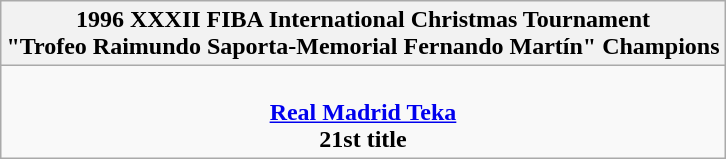<table class=wikitable style="text-align:center; margin:auto">
<tr>
<th>1996 XXXII FIBA International Christmas Tournament<br>"Trofeo Raimundo Saporta-Memorial Fernando Martín" Champions</th>
</tr>
<tr>
<td><br><strong><a href='#'>Real Madrid Teka</a></strong><br><strong>21st title</strong></td>
</tr>
</table>
